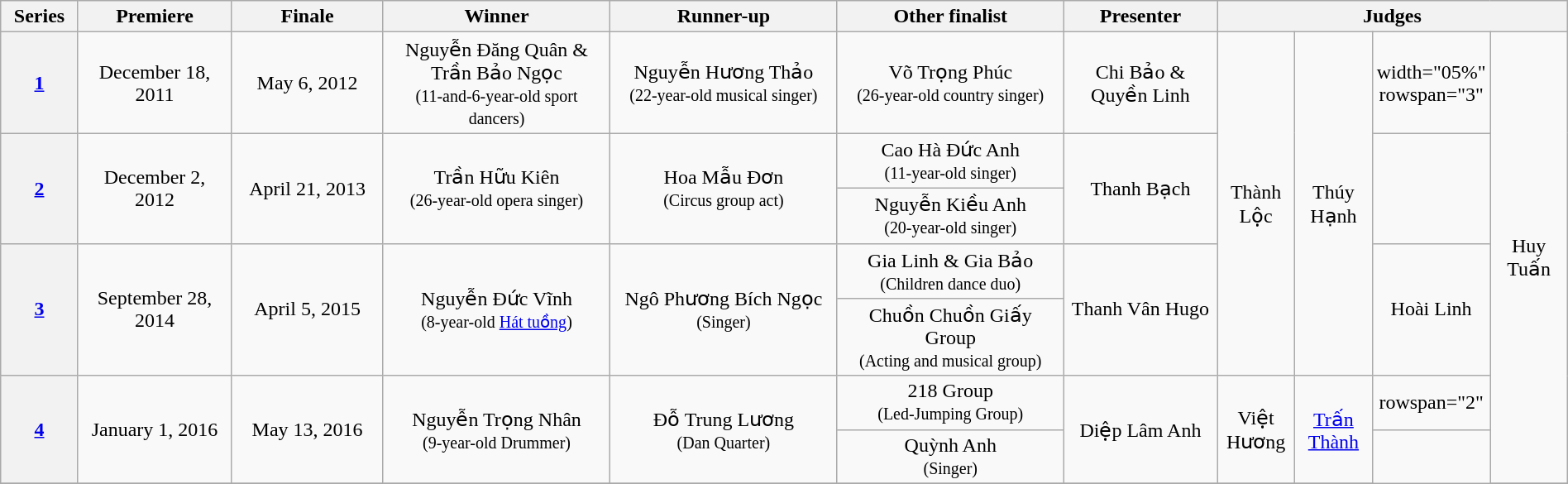<table class="wikitable" style="text-align:center; width:100%;">
<tr>
<th width="05%">Series</th>
<th width="10%">Premiere</th>
<th width="10%">Finale</th>
<th width="15%">Winner</th>
<th width="15%">Runner-up</th>
<th width="15%">Other finalist</th>
<th width="10%">Presenter</th>
<th colspan="4">Judges</th>
</tr>
<tr>
<th scope=row><a href='#'>1</a></th>
<td>December 18, 2011</td>
<td>May 6, 2012</td>
<td>Nguyễn Đăng Quân & Trần Bảo Ngọc <br><small>(11-and-6-year-old sport dancers)</small></td>
<td>Nguyễn Hương Thảo <br><small>(22-year-old musical singer)</small></td>
<td>Võ Trọng Phúc <br><small>(26-year-old country singer)</small></td>
<td>Chi Bảo & Quyền Linh</td>
<td rowspan="5" width="05%">Thành Lộc</td>
<td rowspan="5" width="05%">Thúy Hạnh</td>
<td>width="05%" rowspan="3" </td>
<td width="05%" rowspan="7">Huy Tuấn</td>
</tr>
<tr>
<th scope="row" rowspan="2"><a href='#'>2</a></th>
<td rowspan="2">December 2, 2012</td>
<td rowspan="2">April 21, 2013</td>
<td rowspan="2">Trần Hữu Kiên <br><small>(26-year-old opera singer)</small></td>
<td rowspan="2">Hoa Mẫu Đơn <br><small>(Circus group act)</small></td>
<td>Cao Hà Đức Anh <br><small>(11-year-old singer)</small></td>
<td rowspan="2">Thanh Bạch</td>
</tr>
<tr>
<td>Nguyễn Kiều Anh <br><small>(20-year-old singer)</small></td>
</tr>
<tr>
<th scope="row" rowspan="2"><a href='#'>3</a></th>
<td rowspan="2">September 28, 2014</td>
<td rowspan="2">April 5, 2015</td>
<td rowspan="2">Nguyễn Đức Vĩnh <br><small>(8-year-old <a href='#'>Hát tuồng</a>)</small></td>
<td rowspan="2">Ngô Phương Bích Ngọc <br><small>(Singer)</small></td>
<td>Gia Linh & Gia Bảo <br><small>(Children dance duo)</small></td>
<td rowspan="2">Thanh Vân Hugo</td>
<td rowspan="2">Hoài Linh</td>
</tr>
<tr>
<td>Chuồn Chuồn Giấy Group <br><small>(Acting and musical group)</small></td>
</tr>
<tr>
<th scope="row" rowspan="2"><a href='#'>4</a></th>
<td rowspan="2">January 1, 2016</td>
<td rowspan="2">May 13, 2016</td>
<td rowspan="2">Nguyễn Trọng Nhân <br><small>(9-year-old Drummer)</small></td>
<td rowspan="2">Đỗ Trung Lương <br><small>(Dan Quarter)</small></td>
<td>218 Group <br><small>(Led-Jumping Group)</small></td>
<td rowspan="2">Diệp Lâm Anh</td>
<td rowspan="2">Việt Hương</td>
<td rowspan="2"><a href='#'>Trấn Thành</a></td>
<td>rowspan="2" </td>
</tr>
<tr>
<td>Quỳnh Anh <br><small>(Singer)</small></td>
</tr>
<tr>
</tr>
</table>
